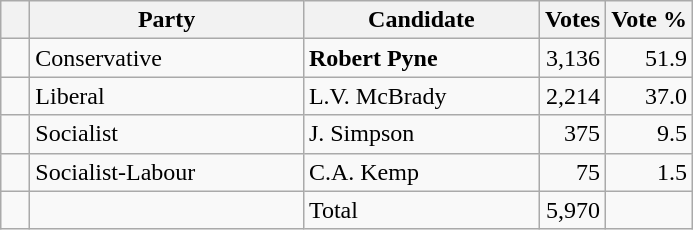<table class="wikitable">
<tr>
<th></th>
<th scope="col" width="175">Party</th>
<th scope="col" width="150">Candidate</th>
<th>Votes</th>
<th>Vote %</th>
</tr>
<tr>
<td>   </td>
<td>Conservative</td>
<td><strong>Robert Pyne</strong></td>
<td align=right>3,136</td>
<td align=right>51.9</td>
</tr>
<tr>
<td>   </td>
<td>Liberal</td>
<td>L.V. McBrady</td>
<td align=right>2,214</td>
<td align=right>37.0</td>
</tr>
<tr>
<td>   </td>
<td>Socialist</td>
<td>J. Simpson</td>
<td align=right>375</td>
<td align=right>9.5</td>
</tr>
<tr>
<td>   </td>
<td>Socialist-Labour</td>
<td>C.A. Kemp</td>
<td align=right>75</td>
<td align=right>1.5</td>
</tr>
<tr>
<td></td>
<td></td>
<td>Total</td>
<td align=right>5,970</td>
<td></td>
</tr>
</table>
